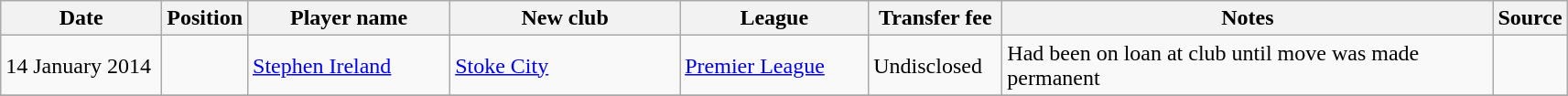<table class="wikitable">
<tr>
<th width=110>Date</th>
<th width=30>Position</th>
<th width=140>Player name</th>
<th width=160>New club</th>
<th width=130>League</th>
<th width=90>Transfer fee</th>
<th width=350>Notes</th>
<th width=10>Source</th>
</tr>
<tr>
<td>14 January 2014</td>
<td></td>
<td> <a href='#'>Stephen Ireland</a></td>
<td> <a href='#'>Stoke City</a></td>
<td> <a href='#'>Premier League</a></td>
<td>Undisclosed</td>
<td>Had been on loan at club until move was made permanent</td>
<td></td>
</tr>
<tr>
</tr>
</table>
